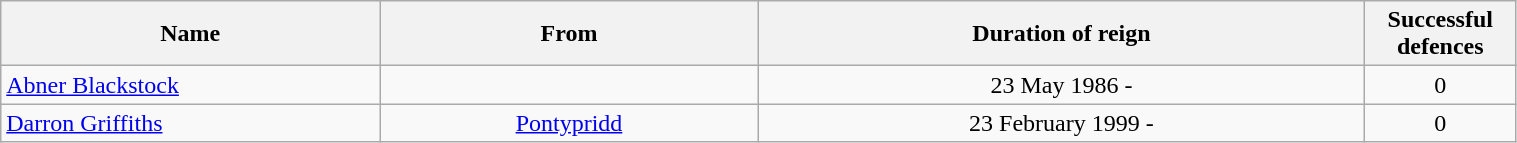<table class="wikitable" style="width:80%;">
<tr>
<th style="width:25%;">Name</th>
<th style="width:25%;">From</th>
<th style="width:40%;">Duration of reign</th>
<th style="width:10%;">Successful defences</th>
</tr>
<tr align=center>
<td align=left><a href='#'>Abner Blackstock</a></td>
<td></td>
<td>23 May 1986 -</td>
<td>0</td>
</tr>
<tr align=center>
<td align=left><a href='#'>Darron Griffiths</a></td>
<td><a href='#'>Pontypridd</a></td>
<td>23 February 1999 -</td>
<td>0</td>
</tr>
</table>
